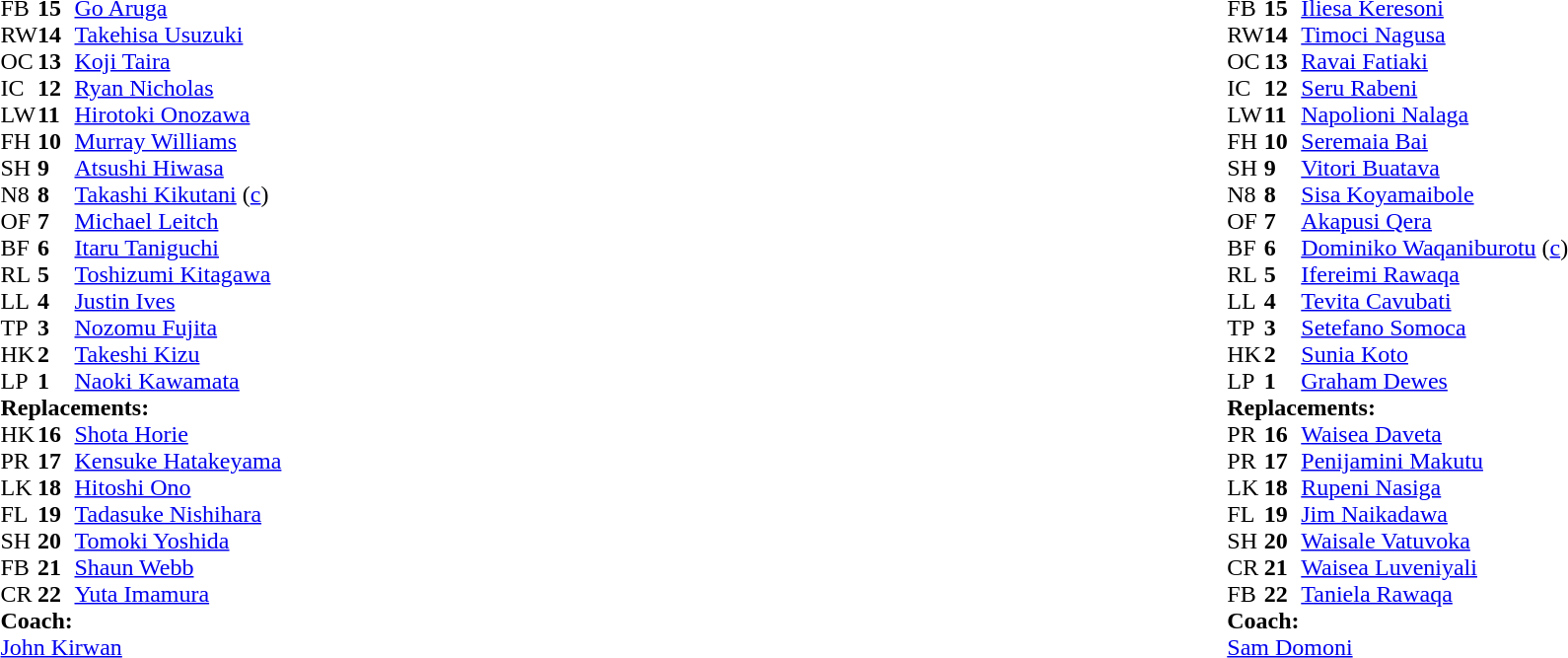<table width="100%">
<tr>
<td valign="top" width="50%"><br><table style="font-size: 100%" cellspacing="0" cellpadding="0">
<tr>
<th width="25"></th>
<th width="25"></th>
</tr>
<tr>
<td>FB</td>
<td><strong>15</strong></td>
<td><a href='#'>Go Aruga</a></td>
<td></td>
</tr>
<tr>
<td>RW</td>
<td><strong>14</strong></td>
<td><a href='#'>Takehisa Usuzuki</a></td>
</tr>
<tr>
<td>OC</td>
<td><strong>13</strong></td>
<td><a href='#'>Koji Taira</a></td>
</tr>
<tr>
<td>IC</td>
<td><strong>12</strong></td>
<td><a href='#'>Ryan Nicholas</a></td>
<td></td>
</tr>
<tr>
<td>LW</td>
<td><strong>11</strong></td>
<td><a href='#'>Hirotoki Onozawa</a></td>
</tr>
<tr>
<td>FH</td>
<td><strong>10</strong></td>
<td><a href='#'>Murray Williams</a></td>
</tr>
<tr>
<td>SH</td>
<td><strong>9</strong></td>
<td><a href='#'>Atsushi Hiwasa</a></td>
</tr>
<tr>
<td>N8</td>
<td><strong>8</strong></td>
<td><a href='#'>Takashi Kikutani</a> (<a href='#'>c</a>)</td>
</tr>
<tr>
<td>OF</td>
<td><strong>7</strong></td>
<td><a href='#'>Michael Leitch</a></td>
</tr>
<tr>
<td>BF</td>
<td><strong>6</strong></td>
<td><a href='#'>Itaru Taniguchi</a></td>
</tr>
<tr>
<td>RL</td>
<td><strong>5</strong></td>
<td><a href='#'>Toshizumi Kitagawa</a></td>
<td></td>
</tr>
<tr>
<td>LL</td>
<td><strong>4</strong></td>
<td><a href='#'>Justin Ives</a></td>
</tr>
<tr>
<td>TP</td>
<td><strong>3</strong></td>
<td><a href='#'>Nozomu Fujita</a></td>
<td></td>
</tr>
<tr>
<td>HK</td>
<td><strong>2</strong></td>
<td><a href='#'>Takeshi Kizu</a></td>
<td></td>
</tr>
<tr>
<td>LP</td>
<td><strong>1</strong></td>
<td><a href='#'>Naoki Kawamata</a></td>
</tr>
<tr>
<td colspan=3><strong>Replacements:</strong></td>
</tr>
<tr>
<td>HK</td>
<td><strong>16</strong></td>
<td><a href='#'>Shota Horie</a></td>
<td></td>
</tr>
<tr>
<td>PR</td>
<td><strong>17</strong></td>
<td><a href='#'>Kensuke Hatakeyama</a></td>
<td></td>
</tr>
<tr>
<td>LK</td>
<td><strong>18</strong></td>
<td><a href='#'>Hitoshi Ono</a></td>
<td></td>
</tr>
<tr>
<td>FL</td>
<td><strong>19</strong></td>
<td><a href='#'>Tadasuke Nishihara</a></td>
</tr>
<tr>
<td>SH</td>
<td><strong>20</strong></td>
<td><a href='#'>Tomoki Yoshida</a></td>
</tr>
<tr>
<td>FB</td>
<td><strong>21</strong></td>
<td><a href='#'>Shaun Webb</a></td>
<td></td>
</tr>
<tr>
<td>CR</td>
<td><strong>22</strong></td>
<td><a href='#'>Yuta Imamura</a></td>
<td></td>
</tr>
<tr>
<td colspan=3><strong>Coach:</strong></td>
</tr>
<tr>
<td colspan="4"> <a href='#'>John Kirwan</a></td>
</tr>
</table>
</td>
<td valign="top" width="50%"><br><table style="font-size: 100%" cellspacing="0" cellpadding="0" align="center">
<tr>
<th width="25"></th>
<th width="25"></th>
</tr>
<tr>
<td>FB</td>
<td><strong>15</strong></td>
<td><a href='#'>Iliesa Keresoni</a></td>
<td></td>
</tr>
<tr>
<td>RW</td>
<td><strong>14</strong></td>
<td><a href='#'>Timoci Nagusa</a></td>
</tr>
<tr>
<td>OC</td>
<td><strong>13</strong></td>
<td><a href='#'>Ravai Fatiaki</a></td>
<td></td>
</tr>
<tr>
<td>IC</td>
<td><strong>12</strong></td>
<td><a href='#'>Seru Rabeni</a></td>
<td></td>
</tr>
<tr>
<td>LW</td>
<td><strong>11</strong></td>
<td><a href='#'>Napolioni Nalaga</a></td>
</tr>
<tr>
<td>FH</td>
<td><strong>10</strong></td>
<td><a href='#'>Seremaia Bai</a></td>
<td></td>
</tr>
<tr>
<td>SH</td>
<td><strong>9</strong></td>
<td><a href='#'>Vitori Buatava</a></td>
<td></td>
</tr>
<tr>
<td>N8</td>
<td><strong>8</strong></td>
<td><a href='#'>Sisa Koyamaibole</a></td>
<td></td>
</tr>
<tr>
<td>OF</td>
<td><strong>7</strong></td>
<td><a href='#'>Akapusi Qera</a></td>
<td></td>
</tr>
<tr>
<td>BF</td>
<td><strong>6</strong></td>
<td><a href='#'>Dominiko Waqaniburotu</a> (<a href='#'>c</a>)</td>
<td></td>
</tr>
<tr>
<td>RL</td>
<td><strong>5</strong></td>
<td><a href='#'>Ifereimi Rawaqa</a></td>
<td></td>
</tr>
<tr>
<td>LL</td>
<td><strong>4</strong></td>
<td><a href='#'>Tevita Cavubati</a></td>
</tr>
<tr>
<td>TP</td>
<td><strong>3</strong></td>
<td><a href='#'>Setefano Somoca</a></td>
<td></td>
</tr>
<tr>
<td>HK</td>
<td><strong>2</strong></td>
<td><a href='#'>Sunia Koto</a></td>
</tr>
<tr>
<td>LP</td>
<td><strong>1</strong></td>
<td><a href='#'>Graham Dewes</a></td>
<td></td>
</tr>
<tr>
<td colspan=3><strong>Replacements:</strong></td>
</tr>
<tr>
<td>PR</td>
<td><strong>16</strong></td>
<td><a href='#'>Waisea Daveta</a></td>
<td></td>
</tr>
<tr>
<td>PR</td>
<td><strong>17</strong></td>
<td><a href='#'>Penijamini Makutu</a></td>
<td></td>
</tr>
<tr>
<td>LK</td>
<td><strong>18</strong></td>
<td><a href='#'>Rupeni Nasiga</a></td>
<td></td>
</tr>
<tr>
<td>FL</td>
<td><strong>19</strong></td>
<td><a href='#'>Jim Naikadawa</a></td>
</tr>
<tr>
<td>SH</td>
<td><strong>20</strong></td>
<td><a href='#'>Waisale Vatuvoka</a></td>
<td></td>
</tr>
<tr>
<td>CR</td>
<td><strong>21</strong></td>
<td><a href='#'>Waisea Luveniyali</a></td>
<td> </td>
</tr>
<tr>
<td>FB</td>
<td><strong>22</strong></td>
<td><a href='#'>Taniela Rawaqa</a></td>
<td></td>
</tr>
<tr>
<td colspan=3><strong>Coach:</strong></td>
</tr>
<tr>
<td colspan="4"> <a href='#'>Sam Domoni</a></td>
</tr>
</table>
</td>
</tr>
</table>
